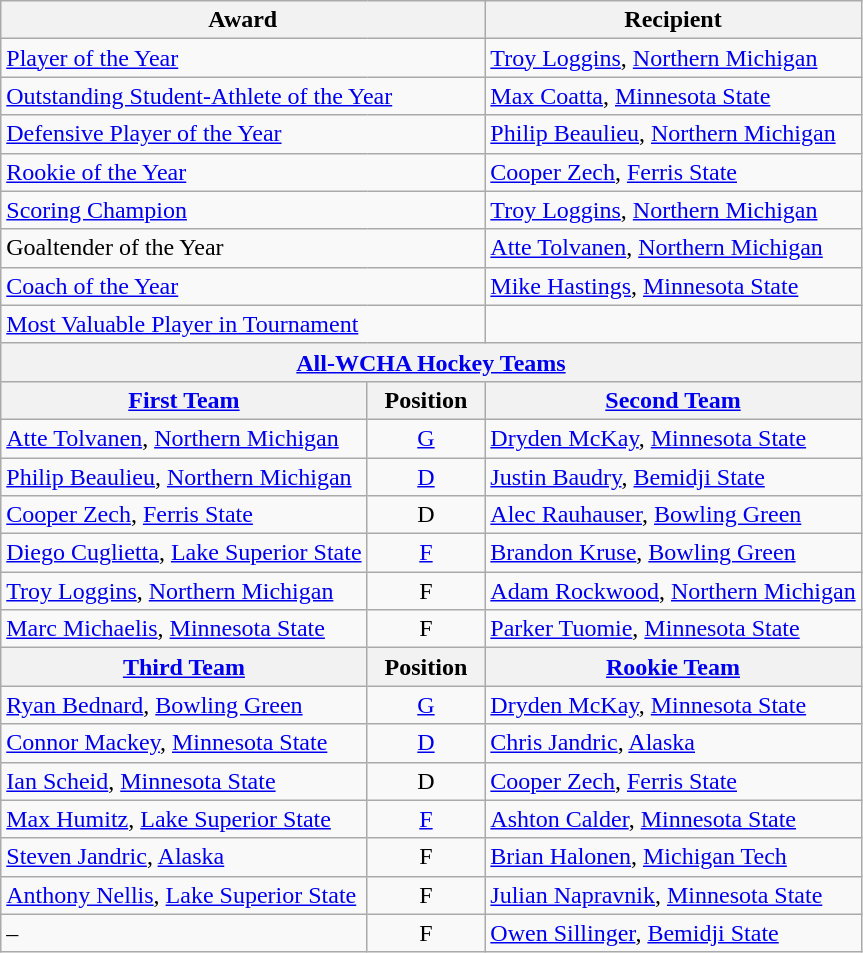<table class="wikitable">
<tr>
<th colspan=2>Award</th>
<th>Recipient</th>
</tr>
<tr>
<td colspan=2><a href='#'>Player of the Year</a></td>
<td><a href='#'>Troy Loggins</a>, <a href='#'>Northern Michigan</a></td>
</tr>
<tr>
<td colspan=2><a href='#'>Outstanding Student-Athlete of the Year</a></td>
<td><a href='#'>Max Coatta</a>, <a href='#'>Minnesota State</a></td>
</tr>
<tr>
<td colspan=2><a href='#'>Defensive Player of the Year</a></td>
<td><a href='#'>Philip Beaulieu</a>, <a href='#'>Northern Michigan</a></td>
</tr>
<tr>
<td colspan=2><a href='#'>Rookie of the Year</a></td>
<td><a href='#'>Cooper Zech</a>, <a href='#'>Ferris State</a></td>
</tr>
<tr>
<td colspan=2><a href='#'>Scoring Champion</a></td>
<td><a href='#'>Troy Loggins</a>, <a href='#'>Northern Michigan</a></td>
</tr>
<tr>
<td colspan=2>Goaltender of the Year</td>
<td><a href='#'>Atte Tolvanen</a>, <a href='#'>Northern Michigan</a></td>
</tr>
<tr>
<td colspan=2><a href='#'>Coach of the Year</a></td>
<td><a href='#'>Mike Hastings</a>, <a href='#'>Minnesota State</a></td>
</tr>
<tr>
<td colspan=2><a href='#'>Most Valuable Player in Tournament</a></td>
<td></td>
</tr>
<tr>
<th colspan=3><a href='#'>All-WCHA Hockey Teams</a></th>
</tr>
<tr>
<th><a href='#'>First Team</a></th>
<th>  Position  </th>
<th><a href='#'>Second Team</a></th>
</tr>
<tr>
<td><a href='#'>Atte Tolvanen</a>, <a href='#'>Northern Michigan</a></td>
<td align=center><a href='#'>G</a></td>
<td><a href='#'>Dryden McKay</a>, <a href='#'>Minnesota State</a></td>
</tr>
<tr>
<td><a href='#'>Philip Beaulieu</a>, <a href='#'>Northern Michigan</a></td>
<td align=center><a href='#'>D</a></td>
<td><a href='#'>Justin Baudry</a>, <a href='#'>Bemidji State</a></td>
</tr>
<tr>
<td><a href='#'>Cooper Zech</a>, <a href='#'>Ferris State</a></td>
<td align=center>D</td>
<td><a href='#'>Alec Rauhauser</a>, <a href='#'>Bowling Green</a></td>
</tr>
<tr>
<td><a href='#'>Diego Cuglietta</a>, <a href='#'>Lake Superior State</a></td>
<td align=center><a href='#'>F</a></td>
<td><a href='#'>Brandon Kruse</a>, <a href='#'>Bowling Green</a></td>
</tr>
<tr>
<td><a href='#'>Troy Loggins</a>, <a href='#'>Northern Michigan</a></td>
<td align=center>F</td>
<td><a href='#'>Adam Rockwood</a>, <a href='#'>Northern Michigan</a></td>
</tr>
<tr>
<td><a href='#'>Marc Michaelis</a>, <a href='#'>Minnesota State</a></td>
<td align=center>F</td>
<td><a href='#'>Parker Tuomie</a>, <a href='#'>Minnesota State</a></td>
</tr>
<tr>
<th><a href='#'>Third Team</a></th>
<th>  Position  </th>
<th><a href='#'>Rookie Team</a></th>
</tr>
<tr>
<td><a href='#'>Ryan Bednard</a>, <a href='#'>Bowling Green</a></td>
<td align=center><a href='#'>G</a></td>
<td><a href='#'>Dryden McKay</a>, <a href='#'>Minnesota State</a></td>
</tr>
<tr>
<td><a href='#'>Connor Mackey</a>, <a href='#'>Minnesota State</a></td>
<td align=center><a href='#'>D</a></td>
<td><a href='#'>Chris Jandric</a>, <a href='#'>Alaska</a></td>
</tr>
<tr>
<td><a href='#'>Ian Scheid</a>, <a href='#'>Minnesota State</a></td>
<td align=center>D</td>
<td><a href='#'>Cooper Zech</a>, <a href='#'>Ferris State</a></td>
</tr>
<tr>
<td><a href='#'>Max Humitz</a>, <a href='#'>Lake Superior State</a></td>
<td align=center><a href='#'>F</a></td>
<td><a href='#'>Ashton Calder</a>, <a href='#'>Minnesota State</a></td>
</tr>
<tr>
<td><a href='#'>Steven Jandric</a>, <a href='#'>Alaska</a></td>
<td align=center>F</td>
<td><a href='#'>Brian Halonen</a>, <a href='#'>Michigan Tech</a></td>
</tr>
<tr>
<td><a href='#'>Anthony Nellis</a>, <a href='#'>Lake Superior State</a></td>
<td align=center>F</td>
<td><a href='#'>Julian Napravnik</a>, <a href='#'>Minnesota State</a></td>
</tr>
<tr>
<td>–</td>
<td align=center>F</td>
<td><a href='#'>Owen Sillinger</a>, <a href='#'>Bemidji State</a></td>
</tr>
</table>
